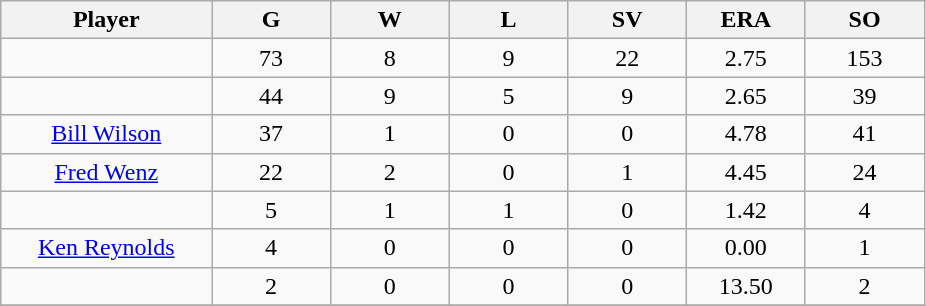<table class="wikitable sortable">
<tr>
<th bgcolor="#DDDDFF" width="16%">Player</th>
<th bgcolor="#DDDDFF" width="9%">G</th>
<th bgcolor="#DDDDFF" width="9%">W</th>
<th bgcolor="#DDDDFF" width="9%">L</th>
<th bgcolor="#DDDDFF" width="9%">SV</th>
<th bgcolor="#DDDDFF" width="9%">ERA</th>
<th bgcolor="#DDDDFF" width="9%">SO</th>
</tr>
<tr align="center">
<td></td>
<td>73</td>
<td>8</td>
<td>9</td>
<td>22</td>
<td>2.75</td>
<td>153</td>
</tr>
<tr align="center">
<td></td>
<td>44</td>
<td>9</td>
<td>5</td>
<td>9</td>
<td>2.65</td>
<td>39</td>
</tr>
<tr align="center">
<td><a href='#'>Bill Wilson</a></td>
<td>37</td>
<td>1</td>
<td>0</td>
<td>0</td>
<td>4.78</td>
<td>41</td>
</tr>
<tr align=center>
<td><a href='#'>Fred Wenz</a></td>
<td>22</td>
<td>2</td>
<td>0</td>
<td>1</td>
<td>4.45</td>
<td>24</td>
</tr>
<tr align="center">
<td></td>
<td>5</td>
<td>1</td>
<td>1</td>
<td>0</td>
<td>1.42</td>
<td>4</td>
</tr>
<tr align="center">
<td><a href='#'>Ken Reynolds</a></td>
<td>4</td>
<td>0</td>
<td>0</td>
<td>0</td>
<td>0.00</td>
<td>1</td>
</tr>
<tr align=center>
<td></td>
<td>2</td>
<td>0</td>
<td>0</td>
<td>0</td>
<td>13.50</td>
<td>2</td>
</tr>
<tr align="center">
</tr>
</table>
